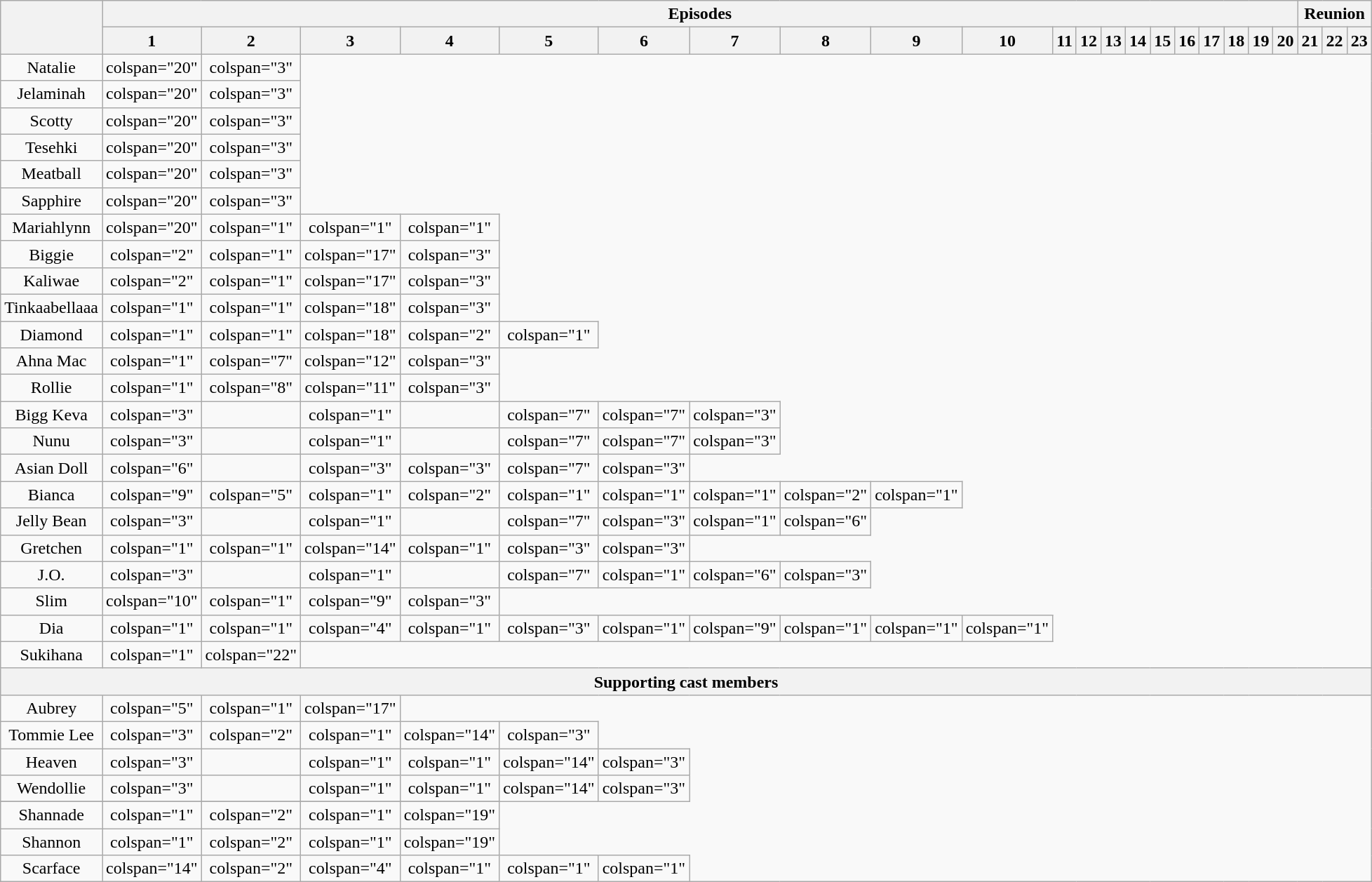<table class="wikitable plainrowheaders" style="text-align:center; width:100%">
<tr>
<th scope="col" rowspan="2" style="width:5%;"></th>
<th colspan="20" scope="col">Episodes</th>
<th scope="col" colspan="3">Reunion</th>
</tr>
<tr>
<th style="width:5%;">1</th>
<th style="width:5%;">2</th>
<th style="width:5%;">3</th>
<th style="width:5%;">4</th>
<th style="width:5%;">5</th>
<th style="width:5%;">6</th>
<th style="width:5%;">7</th>
<th style="width:5%;">8</th>
<th style="width:5%;">9</th>
<th style="width:5%;">10</th>
<th style="width:5%;">11</th>
<th style="width:5%;">12</th>
<th style="width:5%;">13</th>
<th style="width:5%;">14</th>
<th style="width:5%;">15</th>
<th style="width:5%;">16</th>
<th style="width:5%;">17</th>
<th style="width:5%;">18</th>
<th style="width:5%;">19</th>
<th style="width:5%;">20</th>
<th style="width:5%;">21</th>
<th style="width:5%;">22</th>
<th style="width:5%;">23</th>
</tr>
<tr>
<td scope="row">Natalie</td>
<td>colspan="20" </td>
<td>colspan="3" </td>
</tr>
<tr>
<td scope="row">Jelaminah</td>
<td>colspan="20" </td>
<td>colspan="3" </td>
</tr>
<tr>
<td scope="row">Scotty</td>
<td>colspan="20" </td>
<td>colspan="3" </td>
</tr>
<tr>
<td scope="row">Tesehki</td>
<td>colspan="20" </td>
<td>colspan="3" </td>
</tr>
<tr>
<td scope="row">Meatball</td>
<td>colspan="20" </td>
<td>colspan="3" </td>
</tr>
<tr>
<td scope="row">Sapphire</td>
<td>colspan="20" </td>
<td>colspan="3" </td>
</tr>
<tr>
<td scope="row">Mariahlynn</td>
<td>colspan="20" </td>
<td>colspan="1" </td>
<td>colspan="1" </td>
<td>colspan="1" </td>
</tr>
<tr>
<td scope="row">Biggie</td>
<td>colspan="2" </td>
<td>colspan="1" </td>
<td>colspan="17" </td>
<td>colspan="3" </td>
</tr>
<tr>
<td scope="row">Kaliwae</td>
<td>colspan="2" </td>
<td>colspan="1" </td>
<td>colspan="17" </td>
<td>colspan="3" </td>
</tr>
<tr>
<td scope="row">Tinkaabellaaa</td>
<td>colspan="1" </td>
<td>colspan="1" </td>
<td>colspan="18" </td>
<td>colspan="3" </td>
</tr>
<tr>
<td scope="row">Diamond</td>
<td>colspan="1" </td>
<td>colspan="1" </td>
<td>colspan="18" </td>
<td>colspan="2" </td>
<td>colspan="1" </td>
</tr>
<tr>
<td scope="row">Ahna Mac</td>
<td>colspan="1" </td>
<td>colspan="7" </td>
<td>colspan="12" </td>
<td>colspan="3" </td>
</tr>
<tr>
<td scope="row">Rollie</td>
<td>colspan="1" </td>
<td>colspan="8" </td>
<td>colspan="11" </td>
<td>colspan="3" </td>
</tr>
<tr>
<td scope="row">Bigg Keva</td>
<td>colspan="3" </td>
<td></td>
<td>colspan="1" </td>
<td></td>
<td>colspan="7" </td>
<td>colspan="7" </td>
<td>colspan="3" </td>
</tr>
<tr>
<td scope="row">Nunu</td>
<td>colspan="3" </td>
<td></td>
<td>colspan="1" </td>
<td></td>
<td>colspan="7" </td>
<td>colspan="7" </td>
<td>colspan="3" </td>
</tr>
<tr>
<td scope="row">Asian Doll</td>
<td>colspan="6" </td>
<td></td>
<td>colspan="3" </td>
<td>colspan="3" </td>
<td>colspan="7" </td>
<td>colspan="3" </td>
</tr>
<tr>
<td scope="row">Bianca</td>
<td>colspan="9" </td>
<td>colspan="5" </td>
<td>colspan="1" </td>
<td>colspan="2" </td>
<td>colspan="1" </td>
<td>colspan="1" </td>
<td>colspan="1" </td>
<td>colspan="2" </td>
<td>colspan="1" </td>
</tr>
<tr>
<td scope="row">Jelly Bean</td>
<td>colspan="3" </td>
<td></td>
<td>colspan="1" </td>
<td></td>
<td>colspan="7" </td>
<td>colspan="3" </td>
<td>colspan="1" </td>
<td>colspan="6" </td>
</tr>
<tr>
<td scope="row">Gretchen</td>
<td>colspan="1" </td>
<td>colspan="1" </td>
<td>colspan="14" </td>
<td>colspan="1" </td>
<td>colspan="3" </td>
<td>colspan="3" </td>
</tr>
<tr>
<td scope="row">J.O.</td>
<td>colspan="3" </td>
<td></td>
<td>colspan="1" </td>
<td></td>
<td>colspan="7" </td>
<td>colspan="1" </td>
<td>colspan="6" </td>
<td>colspan="3" </td>
</tr>
<tr>
<td scope="row">Slim</td>
<td>colspan="10" </td>
<td>colspan="1" </td>
<td>colspan="9" </td>
<td>colspan="3" </td>
</tr>
<tr>
<td scope="row">Dia</td>
<td>colspan="1" </td>
<td>colspan="1" </td>
<td>colspan="4" </td>
<td>colspan="1" </td>
<td>colspan="3" </td>
<td>colspan="1" </td>
<td>colspan="9" </td>
<td>colspan="1" </td>
<td>colspan="1" </td>
<td>colspan="1" </td>
</tr>
<tr>
<td scope="row">Sukihana</td>
<td>colspan="1" </td>
<td>colspan="22" </td>
</tr>
<tr>
<th colspan="24">Supporting cast members</th>
</tr>
<tr>
<td scope="row">Aubrey</td>
<td>colspan="5" </td>
<td>colspan="1" </td>
<td>colspan="17" </td>
</tr>
<tr>
<td scope="row">Tommie Lee</td>
<td>colspan="3" </td>
<td>colspan="2" </td>
<td>colspan="1" </td>
<td>colspan="14" </td>
<td>colspan="3" </td>
</tr>
<tr>
<td scope="row">Heaven</td>
<td>colspan="3" </td>
<td></td>
<td>colspan="1" </td>
<td>colspan="1" </td>
<td>colspan="14" </td>
<td>colspan="3" </td>
</tr>
<tr>
<td scope="row">Wendollie</td>
<td>colspan="3" </td>
<td></td>
<td>colspan="1" </td>
<td>colspan="1" </td>
<td>colspan="14" </td>
<td>colspan="3" </td>
</tr>
<tr>
</tr>
<tr>
<td scope="row">Shannade</td>
<td>colspan="1" </td>
<td>colspan="2" </td>
<td>colspan="1" </td>
<td>colspan="19" </td>
</tr>
<tr>
<td scope="row">Shannon</td>
<td>colspan="1" </td>
<td>colspan="2" </td>
<td>colspan="1" </td>
<td>colspan="19" </td>
</tr>
<tr>
<td scope="row">Scarface</td>
<td>colspan="14" </td>
<td>colspan="2" </td>
<td>colspan="4" </td>
<td>colspan="1" </td>
<td>colspan="1" </td>
<td>colspan="1" </td>
</tr>
</table>
